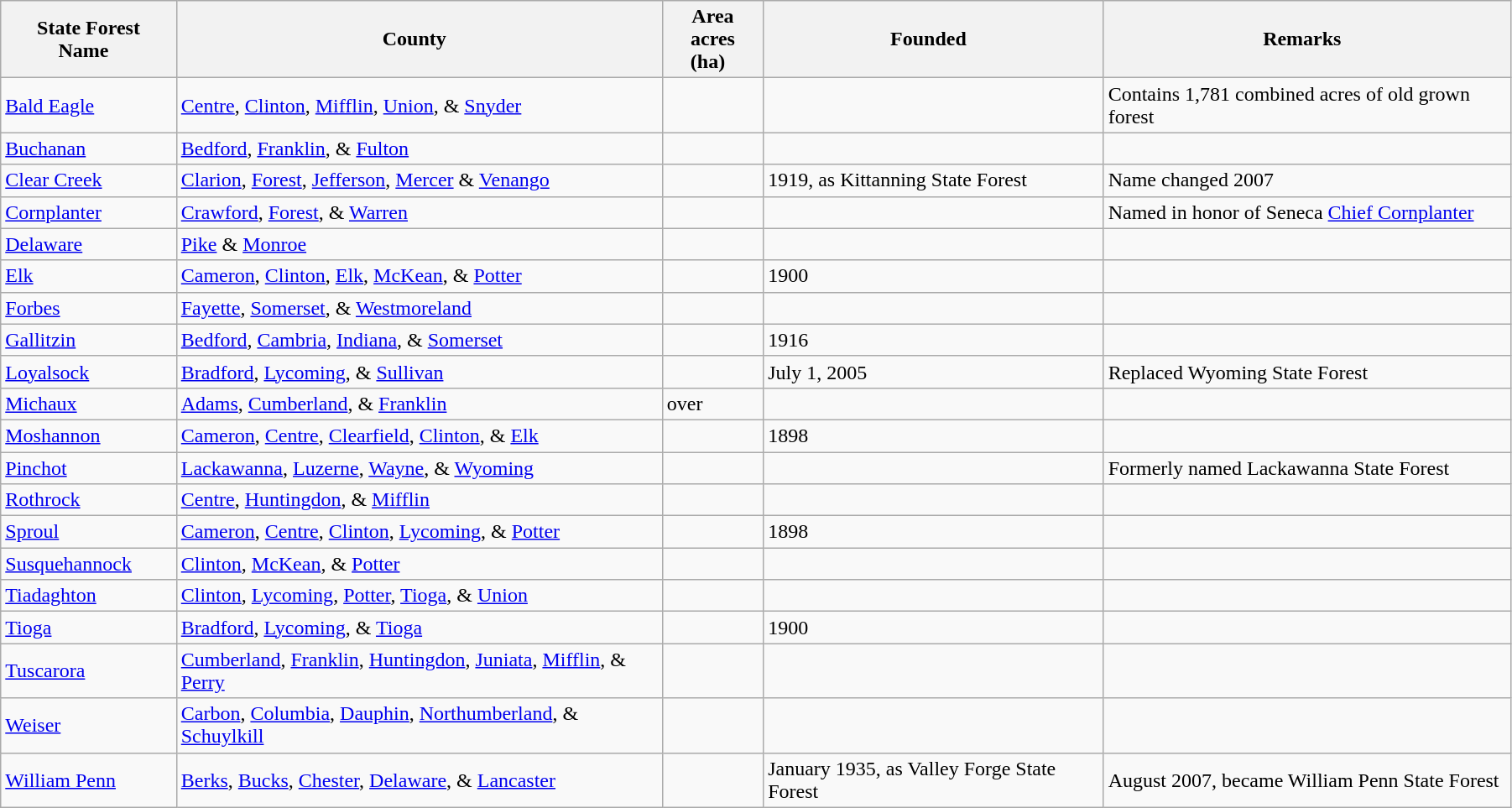<table class="wikitable sortable" style="width:95%">
<tr>
<th width="*">State Forest Name  </th>
<th width="*">County  </th>
<th width="*" data-sort-type=number>Area<br>acres (ha)  </th>
<th width="*">Founded  </th>
<th width="*">Remarks  </th>
</tr>
<tr ->
<td><a href='#'>Bald Eagle</a></td>
<td><a href='#'>Centre</a>, <a href='#'>Clinton</a>, <a href='#'>Mifflin</a>, <a href='#'>Union</a>, & <a href='#'>Snyder</a></td>
<td><br></td>
<td></td>
<td>Contains 1,781 combined acres of old grown forest</td>
</tr>
<tr>
<td><a href='#'>Buchanan</a></td>
<td><a href='#'>Bedford</a>, <a href='#'>Franklin</a>, & <a href='#'>Fulton</a></td>
<td></td>
<td></td>
<td></td>
</tr>
<tr>
<td><a href='#'>Clear Creek</a></td>
<td><a href='#'>Clarion</a>, <a href='#'>Forest</a>, <a href='#'>Jefferson</a>, <a href='#'>Mercer</a> & <a href='#'>Venango</a></td>
<td></td>
<td>1919, as Kittanning State Forest</td>
<td>Name changed 2007</td>
</tr>
<tr>
<td><a href='#'>Cornplanter</a></td>
<td><a href='#'>Crawford</a>, <a href='#'>Forest</a>, & <a href='#'>Warren</a></td>
<td></td>
<td></td>
<td>Named in honor of Seneca <a href='#'>Chief Cornplanter</a></td>
</tr>
<tr>
<td><a href='#'>Delaware</a></td>
<td><a href='#'>Pike</a> & <a href='#'>Monroe</a></td>
<td><br>  </td>
<td></td>
</tr>
<tr>
<td><a href='#'>Elk</a></td>
<td><a href='#'>Cameron</a>, <a href='#'>Clinton</a>, <a href='#'>Elk</a>, <a href='#'>McKean</a>, & <a href='#'>Potter</a></td>
<td></td>
<td>1900</td>
<td></td>
</tr>
<tr>
<td><a href='#'>Forbes</a></td>
<td><a href='#'>Fayette</a>, <a href='#'>Somerset</a>, & <a href='#'>Westmoreland</a></td>
<td></td>
<td></td>
<td></td>
</tr>
<tr>
<td><a href='#'>Gallitzin</a></td>
<td><a href='#'>Bedford</a>, <a href='#'>Cambria</a>, <a href='#'>Indiana</a>, & <a href='#'>Somerset</a></td>
<td></td>
<td>1916</td>
<td></td>
</tr>
<tr>
<td><a href='#'>Loyalsock</a></td>
<td><a href='#'>Bradford</a>, <a href='#'>Lycoming</a>, & <a href='#'>Sullivan</a></td>
<td></td>
<td>July 1, 2005</td>
<td>Replaced Wyoming State Forest</td>
</tr>
<tr>
<td><a href='#'>Michaux</a></td>
<td><a href='#'>Adams</a>, <a href='#'>Cumberland</a>, & <a href='#'>Franklin</a></td>
<td><span></span>over </td>
<td></td>
<td></td>
</tr>
<tr>
<td><a href='#'>Moshannon</a></td>
<td><a href='#'>Cameron</a>, <a href='#'>Centre</a>, <a href='#'>Clearfield</a>, <a href='#'>Clinton</a>, & <a href='#'>Elk</a></td>
<td><br></td>
<td>1898</td>
<td></td>
</tr>
<tr>
<td><a href='#'>Pinchot</a></td>
<td><a href='#'>Lackawanna</a>, <a href='#'>Luzerne</a>, <a href='#'>Wayne</a>, & <a href='#'>Wyoming</a></td>
<td></td>
<td></td>
<td>Formerly named Lackawanna State Forest</td>
</tr>
<tr>
<td><a href='#'>Rothrock</a></td>
<td><a href='#'>Centre</a>, <a href='#'>Huntingdon</a>, & <a href='#'>Mifflin</a></td>
<td></td>
<td></td>
<td></td>
</tr>
<tr>
<td><a href='#'>Sproul</a></td>
<td><a href='#'>Cameron</a>, <a href='#'>Centre</a>, <a href='#'>Clinton</a>, <a href='#'>Lycoming</a>, & <a href='#'>Potter</a></td>
<td></td>
<td>1898</td>
<td></td>
</tr>
<tr>
<td><a href='#'>Susquehannock</a></td>
<td><a href='#'>Clinton</a>, <a href='#'>McKean</a>, & <a href='#'>Potter</a></td>
<td><br></td>
<td></td>
</tr>
<tr>
<td><a href='#'>Tiadaghton</a></td>
<td><a href='#'>Clinton</a>, <a href='#'>Lycoming</a>, <a href='#'>Potter</a>, <a href='#'>Tioga</a>, & <a href='#'>Union</a></td>
<td></td>
<td></td>
<td></td>
</tr>
<tr>
<td><a href='#'>Tioga</a></td>
<td><a href='#'>Bradford</a>, <a href='#'>Lycoming</a>, & <a href='#'>Tioga</a></td>
<td></td>
<td>1900</td>
<td></td>
</tr>
<tr>
<td><a href='#'>Tuscarora</a></td>
<td><a href='#'>Cumberland</a>, <a href='#'>Franklin</a>, <a href='#'>Huntingdon</a>, <a href='#'>Juniata</a>, <a href='#'>Mifflin</a>, & <a href='#'>Perry</a></td>
<td></td>
<td></td>
<td></td>
</tr>
<tr>
<td><a href='#'>Weiser</a></td>
<td><a href='#'>Carbon</a>, <a href='#'>Columbia</a>, <a href='#'>Dauphin</a>, <a href='#'>Northumberland</a>, & <a href='#'>Schuylkill</a></td>
<td></td>
<td></td>
<td></td>
</tr>
<tr>
<td><a href='#'>William Penn</a></td>
<td><a href='#'>Berks</a>, <a href='#'>Bucks</a>, <a href='#'>Chester</a>, <a href='#'>Delaware</a>, & <a href='#'>Lancaster</a></td>
<td></td>
<td>January 1935, as Valley Forge State Forest</td>
<td>August 2007, became William Penn State Forest</td>
</tr>
</table>
